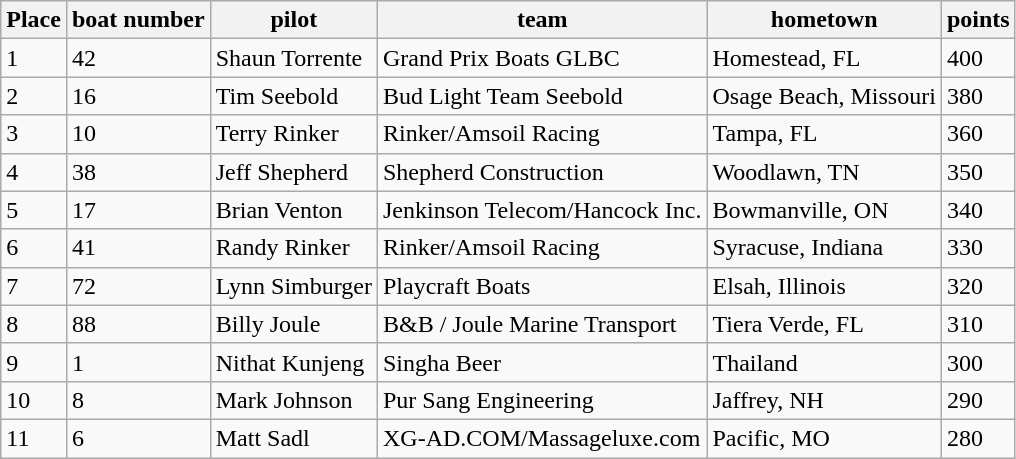<table class="wikitable">
<tr>
<th>Place</th>
<th>boat number</th>
<th>pilot</th>
<th>team</th>
<th>hometown</th>
<th>points</th>
</tr>
<tr>
<td>1</td>
<td>42</td>
<td>Shaun Torrente</td>
<td>Grand Prix Boats GLBC</td>
<td>Homestead, FL</td>
<td>400</td>
</tr>
<tr>
<td>2</td>
<td>16</td>
<td>Tim Seebold</td>
<td>Bud Light Team Seebold</td>
<td>Osage Beach, Missouri</td>
<td>380</td>
</tr>
<tr>
<td>3</td>
<td>10</td>
<td>Terry Rinker</td>
<td>Rinker/Amsoil Racing</td>
<td>Tampa, FL</td>
<td>360</td>
</tr>
<tr>
<td>4</td>
<td>38</td>
<td>Jeff Shepherd</td>
<td>Shepherd Construction</td>
<td>Woodlawn, TN</td>
<td>350</td>
</tr>
<tr>
<td>5</td>
<td>17</td>
<td>Brian Venton</td>
<td>Jenkinson Telecom/Hancock Inc.</td>
<td>Bowmanville, ON</td>
<td>340</td>
</tr>
<tr>
<td>6</td>
<td>41</td>
<td>Randy Rinker</td>
<td>Rinker/Amsoil Racing</td>
<td>Syracuse, Indiana</td>
<td>330</td>
</tr>
<tr>
<td>7</td>
<td>72</td>
<td>Lynn Simburger</td>
<td>Playcraft Boats</td>
<td>Elsah, Illinois</td>
<td>320</td>
</tr>
<tr>
<td>8</td>
<td>88</td>
<td>Billy Joule</td>
<td>B&B / Joule Marine Transport</td>
<td>Tiera Verde, FL</td>
<td>310</td>
</tr>
<tr>
<td>9</td>
<td>1</td>
<td>Nithat Kunjeng</td>
<td>Singha Beer</td>
<td>Thailand</td>
<td>300</td>
</tr>
<tr>
<td>10</td>
<td>8</td>
<td>Mark Johnson</td>
<td>Pur Sang Engineering</td>
<td>Jaffrey, NH</td>
<td>290</td>
</tr>
<tr>
<td>11</td>
<td>6</td>
<td>Matt Sadl</td>
<td>XG-AD.COM/Massageluxe.com</td>
<td>Pacific, MO</td>
<td>280</td>
</tr>
</table>
